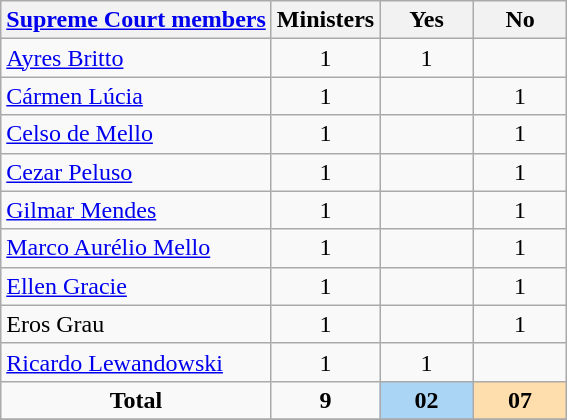<table class="wikitable">
<tr>
<th><a href='#'>Supreme Court members</a></th>
<th width="55pt">Ministers</th>
<th width="55pt">Yes</th>
<th width="55pt">No</th>
</tr>
<tr>
<td align="left"><a href='#'>Ayres Britto</a></td>
<td align="center">1</td>
<td align="center">1</td>
<td align="center"></td>
</tr>
<tr>
<td align="left"><a href='#'>Cármen Lúcia</a></td>
<td align="center">1</td>
<td align="center"></td>
<td align="center">1</td>
</tr>
<tr>
<td align="left"><a href='#'>Celso de Mello</a></td>
<td align="center">1</td>
<td align="center"></td>
<td align="center">1</td>
</tr>
<tr>
<td align="left"><a href='#'>Cezar Peluso</a></td>
<td align="center">1</td>
<td align="center"></td>
<td align="center">1</td>
</tr>
<tr>
<td align="left"><a href='#'>Gilmar Mendes</a></td>
<td align="center">1</td>
<td align="center"></td>
<td align="center">1</td>
</tr>
<tr>
<td align="left"><a href='#'>Marco Aurélio Mello</a></td>
<td align="center">1</td>
<td align="center"></td>
<td align="center">1</td>
</tr>
<tr>
<td align="left"><a href='#'>Ellen Gracie</a></td>
<td align="center">1</td>
<td align="center"></td>
<td align="center">1</td>
</tr>
<tr>
<td align="left">Eros Grau</td>
<td align="center">1</td>
<td align="center"></td>
<td align="center">1</td>
</tr>
<tr>
<td align="left"><a href='#'>Ricardo Lewandowski</a></td>
<td align="center">1</td>
<td align="center">1</td>
<td align="center"></td>
</tr>
<tr>
<td align="center"><strong>Total</strong></td>
<td align="center"><strong>9</strong></td>
<td align="center" bgcolor="#abd5f5"><strong>02</strong></td>
<td align="center" bgcolor="#FFDEAD"><strong>07</strong></td>
</tr>
<tr>
</tr>
</table>
